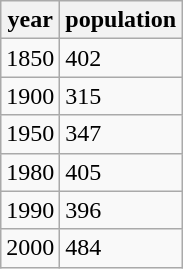<table class="wikitable">
<tr>
<th>year</th>
<th>population</th>
</tr>
<tr>
<td>1850</td>
<td>402</td>
</tr>
<tr>
<td>1900</td>
<td>315</td>
</tr>
<tr>
<td>1950</td>
<td>347</td>
</tr>
<tr>
<td>1980</td>
<td>405</td>
</tr>
<tr>
<td>1990</td>
<td>396</td>
</tr>
<tr>
<td>2000</td>
<td>484</td>
</tr>
</table>
